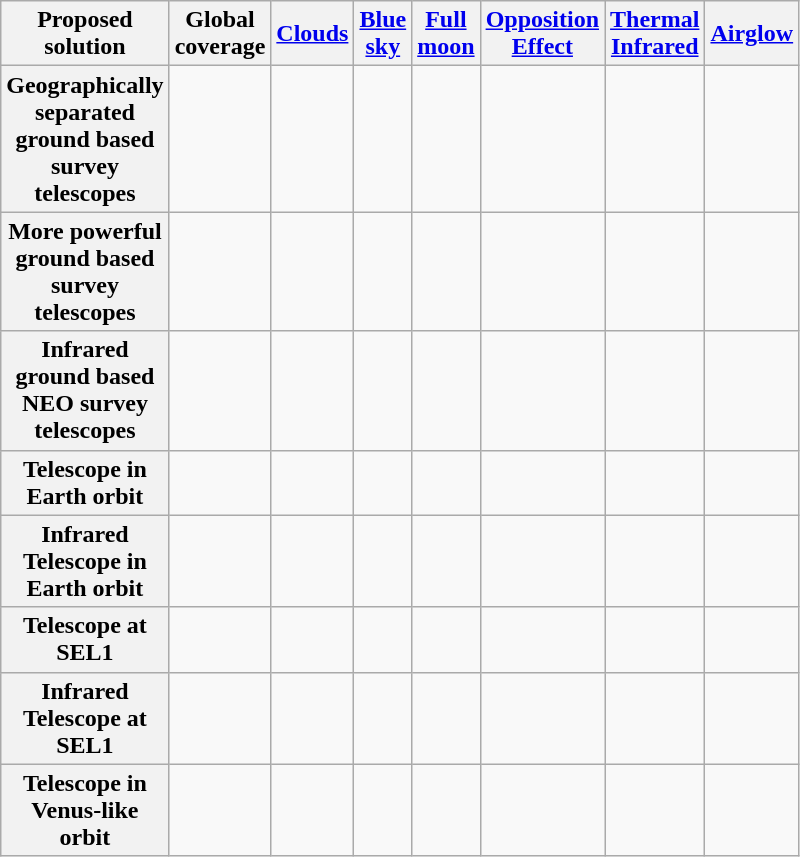<table class="wikitable sortable" style="text-align:center">
<tr>
<th width=100>Proposed solution</th>
<th>Global<br>coverage</th>
<th><a href='#'>Clouds</a></th>
<th><a href='#'>Blue<br>sky</a></th>
<th><a href='#'>Full<br>moon</a><br></th>
<th><a href='#'>Opposition<br>Effect</a><br></th>
<th><a href='#'>Thermal<br>Infrared</a><br></th>
<th><a href='#'>Airglow</a></th>
</tr>
<tr>
<th>Geographically separated ground based survey telescopes</th>
<td></td>
<td></td>
<td></td>
<td></td>
<td></td>
<td></td>
<td></td>
</tr>
<tr>
<th>More powerful ground based survey telescopes</th>
<td></td>
<td></td>
<td></td>
<td></td>
<td></td>
<td></td>
<td></td>
</tr>
<tr>
<th>Infrared ground based NEO survey telescopes</th>
<td></td>
<td></td>
<td></td>
<td></td>
<td></td>
<td></td>
<td></td>
</tr>
<tr>
<th>Telescope in Earth orbit</th>
<td></td>
<td></td>
<td></td>
<td><br></td>
<td></td>
<td></td>
<td></td>
</tr>
<tr>
<th>Infrared Telescope in Earth orbit</th>
<td></td>
<td></td>
<td></td>
<td><br></td>
<td></td>
<td></td>
<td></td>
</tr>
<tr>
<th>Telescope at SEL1</th>
<td></td>
<td></td>
<td></td>
<td><br></td>
<td></td>
<td></td>
<td></td>
</tr>
<tr>
<th>Infrared Telescope at SEL1</th>
<td></td>
<td></td>
<td></td>
<td><br></td>
<td></td>
<td></td>
<td></td>
</tr>
<tr>
<th>Telescope in Venus-like orbit</th>
<td></td>
<td></td>
<td></td>
<td></td>
<td></td>
<td></td>
<td></td>
</tr>
</table>
